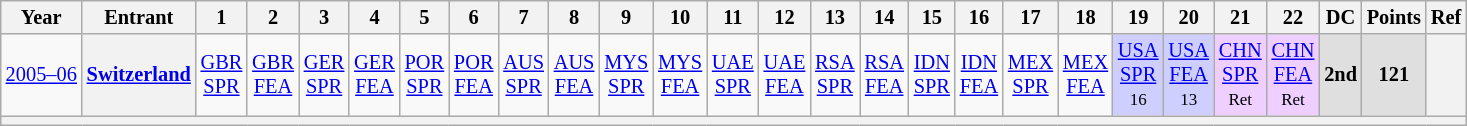<table class="wikitable" style="text-align:center; font-size:85%">
<tr>
<th>Year</th>
<th>Entrant</th>
<th>1</th>
<th>2</th>
<th>3</th>
<th>4</th>
<th>5</th>
<th>6</th>
<th>7</th>
<th>8</th>
<th>9</th>
<th>10</th>
<th>11</th>
<th>12</th>
<th>13</th>
<th>14</th>
<th>15</th>
<th>16</th>
<th>17</th>
<th>18</th>
<th>19</th>
<th>20</th>
<th>21</th>
<th>22</th>
<th>DC</th>
<th>Points</th>
<th>Ref</th>
</tr>
<tr>
<td nowrap><a href='#'>2005–06</a></td>
<th><a href='#'>Switzerland</a></th>
<td><a href='#'>GBR<br>SPR</a><br><small></small></td>
<td><a href='#'>GBR<br>FEA</a><br><small></small></td>
<td><a href='#'>GER<br>SPR</a><br><small></small></td>
<td><a href='#'>GER<br>FEA</a><br><small></small></td>
<td><a href='#'>POR<br>SPR</a><br><small></small></td>
<td><a href='#'>POR<br>FEA</a><br><small></small></td>
<td><a href='#'>AUS<br>SPR</a><br><small></small></td>
<td><a href='#'>AUS<br>FEA</a><br><small></small></td>
<td><a href='#'>MYS<br>SPR</a><br><small></small></td>
<td><a href='#'>MYS<br>FEA</a><br><small></small></td>
<td><a href='#'>UAE<br>SPR</a><br><small></small></td>
<td><a href='#'>UAE<br>FEA</a><br><small></small></td>
<td><a href='#'>RSA<br>SPR</a><br><small></small></td>
<td><a href='#'>RSA<br>FEA</a><br><small></small></td>
<td><a href='#'>IDN<br>SPR</a><br><small></small></td>
<td><a href='#'>IDN<br>FEA</a><br><small></small></td>
<td><a href='#'>MEX<br>SPR</a><br><small></small></td>
<td><a href='#'>MEX<br>FEA</a><br><small></small></td>
<td style="background:#CFCFFF;"><a href='#'>USA<br>SPR</a><br><small>16</small></td>
<td style="background:#CFCFFF;"><a href='#'>USA<br>FEA</a><br><small>13</small></td>
<td style="background:#EFCFFF;"><a href='#'>CHN<br>SPR</a><br><small>Ret</small></td>
<td style="background:#EFCFFF;"><a href='#'>CHN<br>FEA</a><br><small>Ret</small></td>
<td style="background:#DFDFDF;"><strong>2nd</strong></td>
<td style="background:#DFDFDF;"><strong>121</strong></td>
<th></th>
</tr>
<tr>
<th colspan="27"></th>
</tr>
</table>
